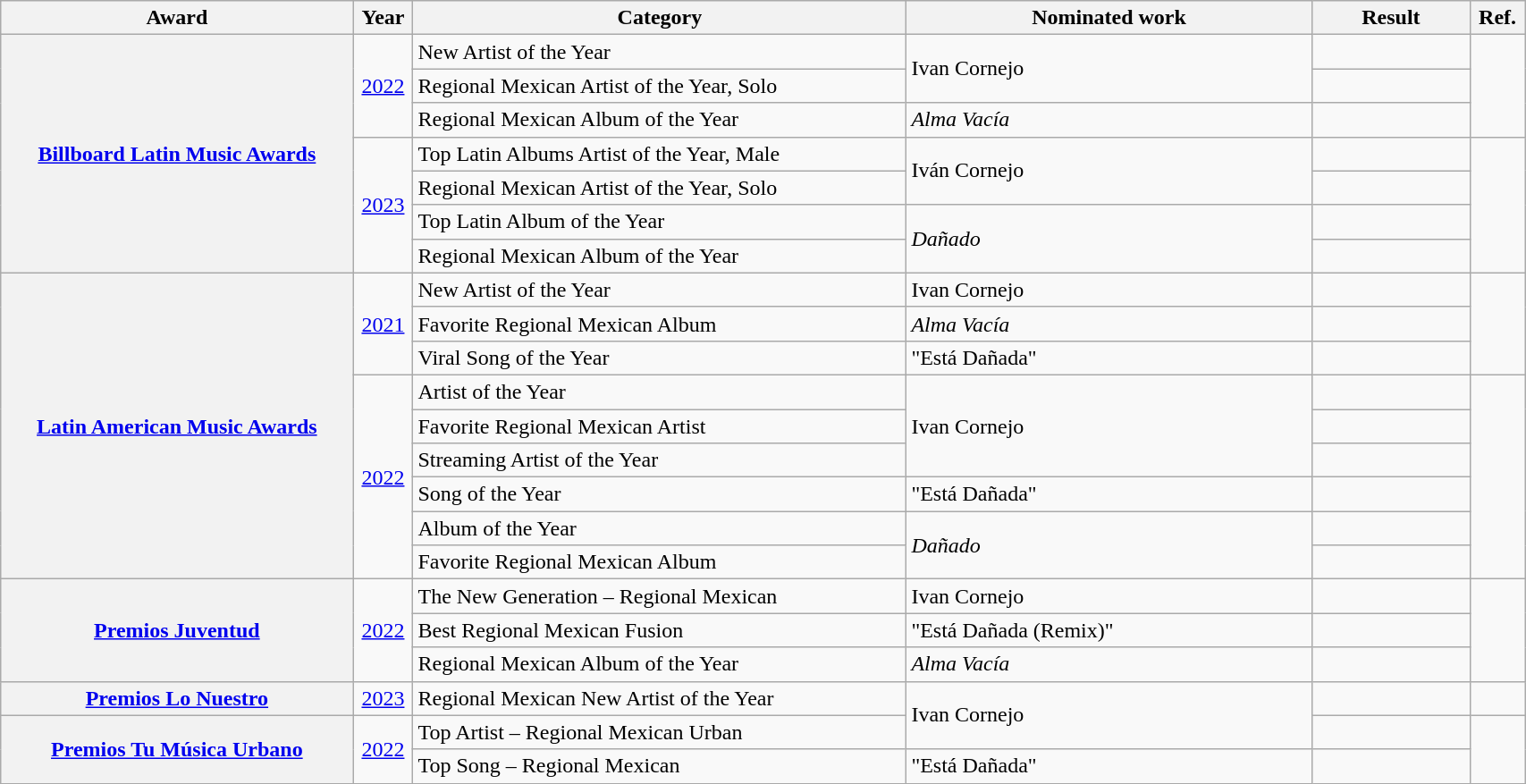<table class="wikitable sortable plainrowheaders" style="width:90%;">
<tr>
<th style="width:20%;">Award</th>
<th width=3%>Year</th>
<th style="width:28%;">Category</th>
<th style="width:23%;">Nominated work</th>
<th style="width:9%;">Result</th>
<th style="width:3%;">Ref.</th>
</tr>
<tr>
<th rowspan="7" scope="row"><a href='#'>Billboard Latin Music Awards</a></th>
<td rowspan="3" align="center"><a href='#'>2022</a></td>
<td>New Artist of the Year</td>
<td rowspan="2">Ivan Cornejo</td>
<td></td>
<td rowspan="3" style="text-align:center;"></td>
</tr>
<tr>
<td>Regional Mexican Artist of the Year, Solo</td>
<td></td>
</tr>
<tr>
<td>Regional Mexican Album of the Year</td>
<td><em>Alma Vacía</em></td>
<td></td>
</tr>
<tr>
<td rowspan="4" align="center"><a href='#'>2023</a></td>
<td>Top Latin Albums Artist of the Year, Male</td>
<td rowspan="2">Iván Cornejo</td>
<td></td>
<td rowspan="4" align="center"></td>
</tr>
<tr>
<td>Regional Mexican Artist of the Year, Solo</td>
<td></td>
</tr>
<tr>
<td>Top Latin Album of the Year</td>
<td rowspan="2"><em>Dañado</em></td>
<td></td>
</tr>
<tr>
<td>Regional Mexican Album of the Year</td>
<td></td>
</tr>
<tr>
<th scope="row" rowspan="9"><a href='#'>Latin American Music Awards</a></th>
<td rowspan="3" align="center"><a href='#'>2021</a></td>
<td>New Artist of the Year</td>
<td>Ivan Cornejo</td>
<td></td>
<td rowspan="3" style="text-align:center;"></td>
</tr>
<tr>
<td>Favorite Regional Mexican Album</td>
<td><em>Alma Vacía</em></td>
<td></td>
</tr>
<tr>
<td>Viral Song of the Year</td>
<td>"Está Dañada"</td>
<td></td>
</tr>
<tr>
<td rowspan="6" align="center"><a href='#'>2022</a></td>
<td>Artist of the Year</td>
<td rowspan="3">Ivan Cornejo</td>
<td></td>
<td rowspan="6" style="text-align:center;"></td>
</tr>
<tr>
<td>Favorite Regional Mexican Artist</td>
<td></td>
</tr>
<tr>
<td>Streaming Artist of the Year</td>
<td></td>
</tr>
<tr>
<td>Song of the Year</td>
<td>"Está Dañada"</td>
<td></td>
</tr>
<tr>
<td>Album of the Year</td>
<td rowspan="2"><em>Dañado</em></td>
<td></td>
</tr>
<tr>
<td>Favorite Regional Mexican Album</td>
<td></td>
</tr>
<tr>
<th scope="row" rowspan="3"><a href='#'>Premios Juventud</a></th>
<td rowspan="3" align="center"><a href='#'>2022</a></td>
<td>The New Generation – Regional Mexican</td>
<td>Ivan Cornejo</td>
<td></td>
<td rowspan="3" style="text-align:center;"></td>
</tr>
<tr>
<td>Best Regional Mexican Fusion</td>
<td>"Está Dañada (Remix)" </td>
<td></td>
</tr>
<tr>
<td>Regional Mexican Album of the Year</td>
<td><em>Alma Vacía</em></td>
<td></td>
</tr>
<tr>
<th scope="row"><a href='#'>Premios Lo Nuestro</a></th>
<td align="center"><a href='#'>2023</a></td>
<td>Regional Mexican New Artist of the Year</td>
<td rowspan="2">Ivan Cornejo</td>
<td></td>
<td style="text-align:center;"></td>
</tr>
<tr>
<th scope="row" rowspan="2"><a href='#'>Premios Tu Música Urbano</a></th>
<td align="center" rowspan="2"><a href='#'>2022</a></td>
<td>Top Artist – Regional Mexican Urban</td>
<td></td>
<td rowspan="2" style="text-align:center;"></td>
</tr>
<tr>
<td>Top Song – Regional Mexican</td>
<td>"Está Dañada"</td>
<td></td>
</tr>
</table>
